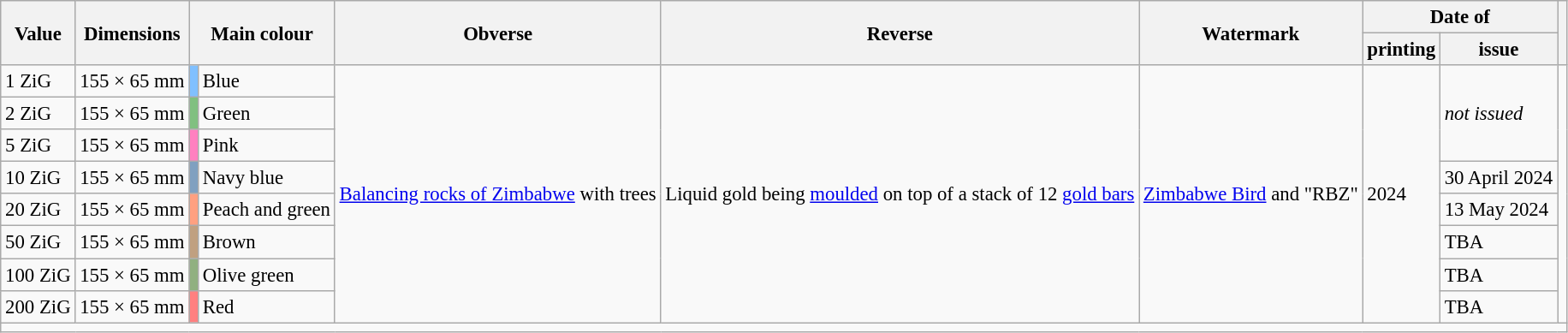<table class="wikitable mw-collapsible" style="font-size:95%;">
<tr>
<th rowspan="2">Value</th>
<th rowspan="2">Dimensions</th>
<th colspan="2" rowspan="2">Main colour</th>
<th rowspan=2>Obverse</th>
<th rowspan=2>Reverse</th>
<th rowspan=2>Watermark</th>
<th colspan="2">Date of</th>
<th rowspan="2"></th>
</tr>
<tr>
<th>printing</th>
<th>issue</th>
</tr>
<tr>
<td>1 ZiG</td>
<td>155 × 65 mm</td>
<td style="background:#80C0FF;width:0"></td>
<td>Blue</td>
<td rowspan="8"><a href='#'>Balancing rocks of Zimbabwe</a> with trees</td>
<td rowspan="8">Liquid gold being <a href='#'>moulded</a> on top of a stack of 12 <a href='#'>gold bars</a></td>
<td rowspan="8"><a href='#'>Zimbabwe Bird</a> and "RBZ"</td>
<td rowspan="8">2024</td>
<td rowspan="3"><em>not issued</em></td>
<td rowspan="8"></td>
</tr>
<tr>
<td>2 ZiG</td>
<td>155 × 65 mm</td>
<td style="background:#80C080"></td>
<td>Green</td>
</tr>
<tr>
<td>5 ZiG</td>
<td>155 × 65 mm</td>
<td style="background:#FF80C0"></td>
<td>Pink</td>
</tr>
<tr>
<td>10 ZiG</td>
<td>155 × 65 mm</td>
<td style="background:#80A0C0"></td>
<td>Navy blue</td>
<td>30 April 2024</td>
</tr>
<tr>
<td>20 ZiG</td>
<td>155 × 65 mm</td>
<td style="background:#FFA080"></td>
<td>Peach and green</td>
<td>13 May 2024</td>
</tr>
<tr>
<td>50 ZiG</td>
<td>155 × 65 mm</td>
<td style="background:#C0A080"></td>
<td>Brown</td>
<td>TBA</td>
</tr>
<tr>
<td>100 ZiG</td>
<td>155 × 65 mm</td>
<td style="background:#90B080"></td>
<td>Olive green</td>
<td>TBA</td>
</tr>
<tr>
<td>200 ZiG</td>
<td>155 × 65 mm</td>
<td style="background:#FF8080"></td>
<td>Red</td>
<td>TBA</td>
</tr>
<tr>
<td colspan="10"></td>
</tr>
</table>
